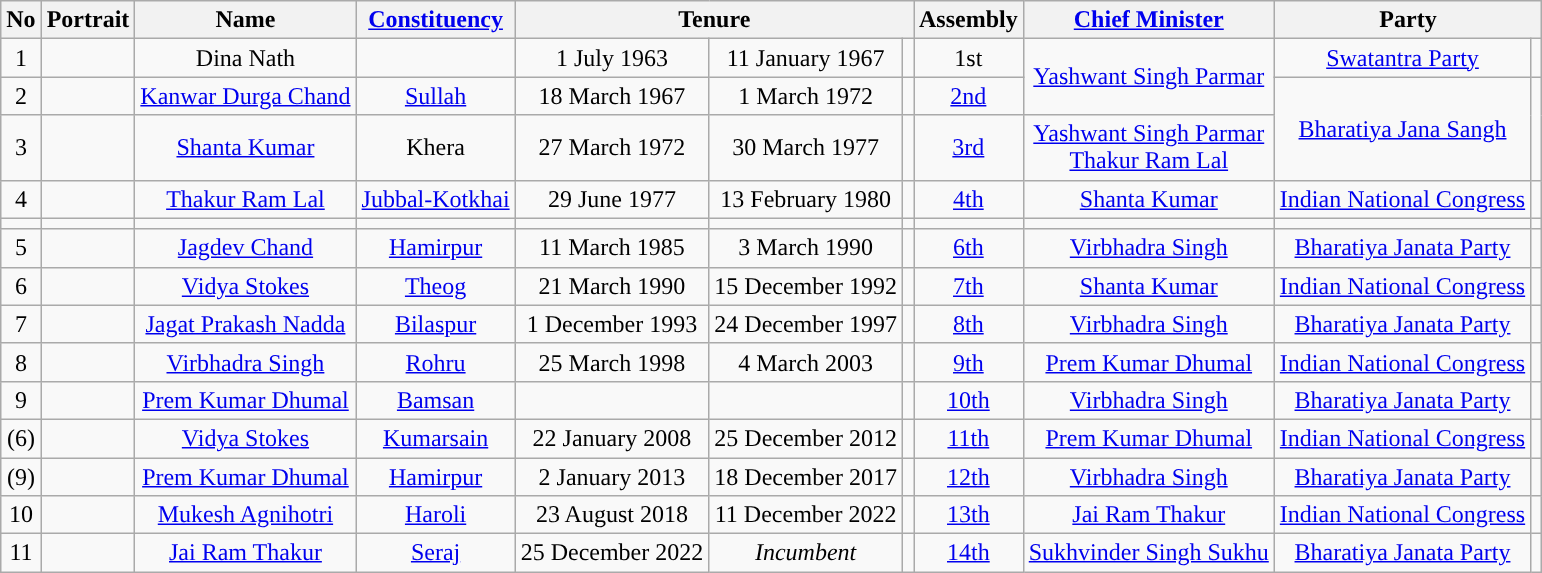<table class="wikitable">
<tr>
<th>No</th>
<th>Portrait</th>
<th>Name</th>
<th><a href='#'>Constituency</a></th>
<th colspan="3">Tenure</th>
<th>Assembly</th>
<th><a href='#'>Chief Minister</a></th>
<th colspan="2">Party</th>
</tr>
<tr align="center">
<td>1</td>
<td></td>
<td>Dina Nath</td>
<td></td>
<td>1 July 1963</td>
<td>11 January 1967</td>
<td></td>
<td>1st</td>
<td rowspan="2"><a href='#'>Yashwant Singh Parmar</a></td>
<td><a href='#'>Swatantra Party</a></td>
<td style="background-color: "></td>
</tr>
<tr align="center">
<td>2</td>
<td></td>
<td><a href='#'>Kanwar Durga Chand</a></td>
<td><a href='#'>Sullah</a></td>
<td>18 March 1967</td>
<td>1 March 1972</td>
<td></td>
<td><a href='#'>2nd</a></td>
<td rowspan="2"><a href='#'>Bharatiya Jana Sangh</a></td>
<td rowspan="2" style="background:"></td>
</tr>
<tr align="center">
<td>3</td>
<td></td>
<td><a href='#'>Shanta Kumar</a></td>
<td>Khera</td>
<td>27 March 1972</td>
<td>30 March 1977</td>
<td></td>
<td><a href='#'>3rd</a></td>
<td><a href='#'>Yashwant Singh Parmar</a><br><a href='#'>Thakur Ram Lal</a></td>
</tr>
<tr align="center">
<td>4</td>
<td></td>
<td><a href='#'>Thakur Ram Lal</a></td>
<td><a href='#'>Jubbal-Kotkhai</a></td>
<td>29 June 1977</td>
<td>13 February 1980</td>
<td></td>
<td><a href='#'>4th</a></td>
<td><a href='#'>Shanta Kumar</a></td>
<td><a href='#'>Indian National Congress</a></td>
<td style="background:"></td>
</tr>
<tr align="center">
<td></td>
<td></td>
<td></td>
<td></td>
<td></td>
<td></td>
<td></td>
<td></td>
<td></td>
<td></td>
</tr>
<tr align="center">
<td>5</td>
<td></td>
<td><a href='#'>Jagdev Chand</a></td>
<td><a href='#'>Hamirpur</a></td>
<td>11 March 1985</td>
<td>3 March 1990</td>
<td></td>
<td><a href='#'>6th</a></td>
<td><a href='#'>Virbhadra Singh</a></td>
<td><a href='#'>Bharatiya Janata Party</a></td>
<td style="background:"></td>
</tr>
<tr align="center">
<td>6</td>
<td></td>
<td><a href='#'>Vidya Stokes</a></td>
<td><a href='#'>Theog</a></td>
<td>21 March 1990</td>
<td>15 December 1992</td>
<td></td>
<td><a href='#'>7th</a></td>
<td><a href='#'>Shanta Kumar</a></td>
<td><a href='#'>Indian National Congress</a></td>
<td style="background:"></td>
</tr>
<tr align="center">
<td>7</td>
<td></td>
<td><a href='#'>Jagat Prakash Nadda</a></td>
<td><a href='#'>Bilaspur</a></td>
<td>1 December 1993</td>
<td>24 December 1997</td>
<td></td>
<td><a href='#'>8th</a></td>
<td><a href='#'>Virbhadra Singh</a></td>
<td><a href='#'>Bharatiya Janata Party</a></td>
<td style="background:"></td>
</tr>
<tr align="center">
<td>8</td>
<td></td>
<td><a href='#'>Virbhadra Singh</a></td>
<td><a href='#'>Rohru</a></td>
<td>25 March 1998</td>
<td>4 March 2003</td>
<td></td>
<td><a href='#'>9th</a></td>
<td><a href='#'>Prem Kumar Dhumal</a></td>
<td><a href='#'>Indian National Congress</a></td>
<td style="background:"></td>
</tr>
<tr align="center">
<td>9</td>
<td></td>
<td><a href='#'>Prem Kumar Dhumal</a></td>
<td><a href='#'>Bamsan</a></td>
<td></td>
<td></td>
<td></td>
<td><a href='#'>10th</a></td>
<td><a href='#'>Virbhadra Singh</a></td>
<td><a href='#'>Bharatiya Janata Party</a></td>
<td style="background:"></td>
</tr>
<tr align="center">
<td>(6)</td>
<td></td>
<td><a href='#'>Vidya Stokes</a></td>
<td><a href='#'>Kumarsain</a></td>
<td>22 January 2008</td>
<td>25 December 2012</td>
<td></td>
<td><a href='#'>11th</a></td>
<td><a href='#'>Prem Kumar Dhumal</a></td>
<td><a href='#'>Indian National Congress</a></td>
<td style="background:"></td>
</tr>
<tr align="center">
<td>(9)</td>
<td></td>
<td><a href='#'>Prem Kumar Dhumal</a></td>
<td><a href='#'>Hamirpur</a></td>
<td>2 January 2013</td>
<td>18 December 2017</td>
<td></td>
<td><a href='#'>12th</a></td>
<td><a href='#'>Virbhadra Singh</a></td>
<td><a href='#'>Bharatiya Janata Party</a></td>
<td style="background:"></td>
</tr>
<tr align="center">
<td>10</td>
<td></td>
<td><a href='#'>Mukesh Agnihotri</a></td>
<td><a href='#'>Haroli</a></td>
<td>23 August 2018</td>
<td>11 December 2022</td>
<td></td>
<td><a href='#'>13th</a></td>
<td><a href='#'>Jai Ram Thakur</a></td>
<td><a href='#'>Indian National Congress</a></td>
<td style="background:"></td>
</tr>
<tr align="center">
<td>11</td>
<td></td>
<td><a href='#'>Jai Ram Thakur</a></td>
<td><a href='#'>Seraj</a></td>
<td>25 December 2022</td>
<td><em>Incumbent</em></td>
<td></td>
<td><a href='#'>14th</a></td>
<td><a href='#'>Sukhvinder Singh Sukhu</a></td>
<td><a href='#'>Bharatiya Janata Party</a></td>
<td style="background:"></td>
</tr>
</table>
